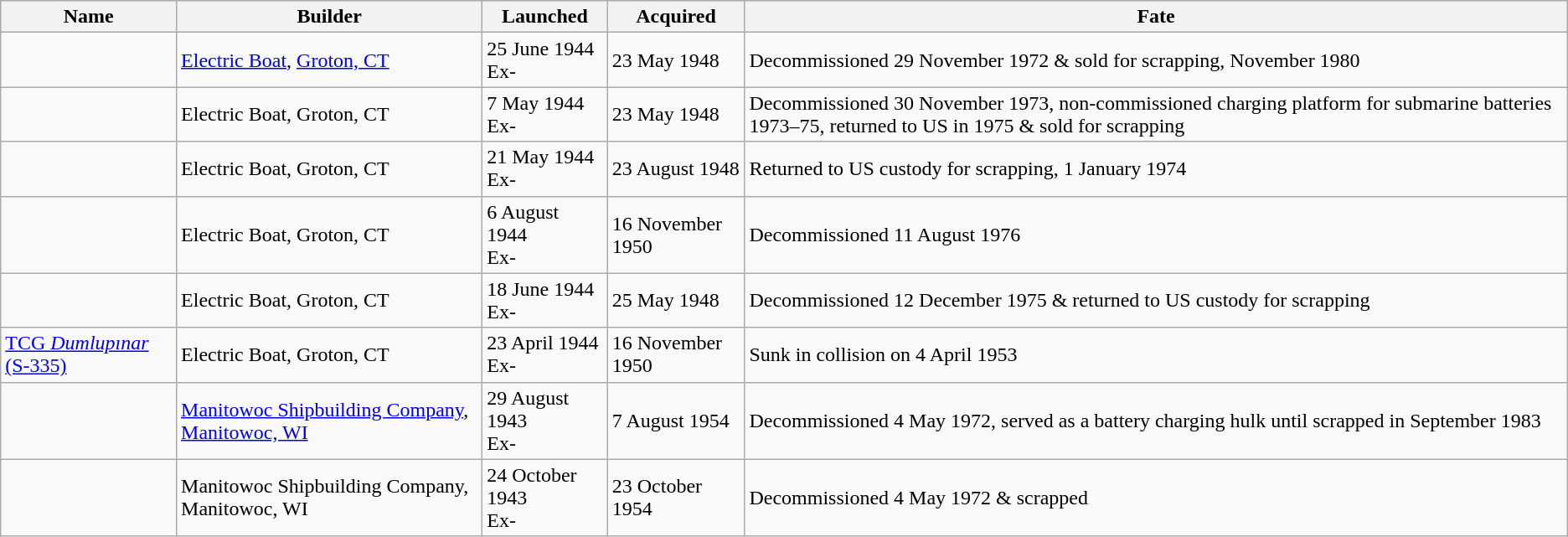<table class="wikitable">
<tr>
<th>Name</th>
<th>Builder</th>
<th>Launched</th>
<th>Acquired</th>
<th>Fate</th>
</tr>
<tr>
<td></td>
<td> <a href='#'>Electric Boat</a>, <a href='#'>Groton, CT</a></td>
<td>25 June 1944<br>Ex-</td>
<td>23 May 1948</td>
<td>Decommissioned 29 November 1972 & sold for scrapping, November 1980</td>
</tr>
<tr>
<td></td>
<td> Electric Boat, Groton, CT</td>
<td>7 May 1944<br>Ex-</td>
<td>23 May 1948</td>
<td>Decommissioned 30 November 1973, non-commissioned charging platform for submarine batteries 1973–75, returned to US in 1975 & sold for scrapping</td>
</tr>
<tr>
<td></td>
<td> Electric Boat, Groton, CT</td>
<td>21 May 1944<br>Ex-</td>
<td>23 August 1948</td>
<td>Returned to US custody for scrapping, 1 January 1974</td>
</tr>
<tr>
<td></td>
<td> Electric Boat, Groton, CT</td>
<td>6 August 1944<br>Ex-</td>
<td>16 November 1950</td>
<td>Decommissioned 11 August 1976</td>
</tr>
<tr>
<td></td>
<td> Electric Boat, Groton, CT</td>
<td>18 June 1944<br>Ex-</td>
<td>25 May 1948</td>
<td>Decommissioned 12 December 1975 & returned to US custody for scrapping</td>
</tr>
<tr>
<td><a href='#'>TCG <em>Dumlupınar</em> (S-335)</a></td>
<td> Electric Boat, Groton, CT</td>
<td>23 April 1944<br>Ex-</td>
<td>16 November 1950</td>
<td>Sunk in collision on 4 April 1953</td>
</tr>
<tr>
<td></td>
<td> <a href='#'>Manitowoc Shipbuilding Company</a>, <a href='#'>Manitowoc, WI</a></td>
<td>29 August 1943<br>Ex-</td>
<td>7 August 1954</td>
<td>Decommissioned 4 May 1972, served as a battery charging hulk until scrapped in September 1983</td>
</tr>
<tr>
<td></td>
<td> Manitowoc Shipbuilding Company, Manitowoc, WI</td>
<td>24 October 1943<br>Ex-</td>
<td>23 October 1954</td>
<td>Decommissioned 4 May 1972 & scrapped</td>
</tr>
</table>
